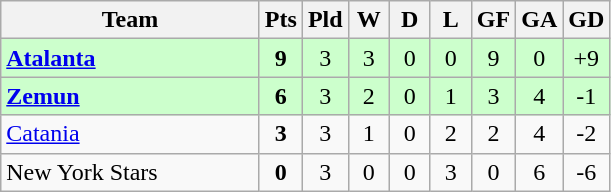<table class=wikitable style="text-align:center">
<tr>
<th width=165>Team</th>
<th width=20>Pts</th>
<th width=20>Pld</th>
<th width=20>W</th>
<th width=20>D</th>
<th width=20>L</th>
<th width=20>GF</th>
<th width=20>GA</th>
<th width=20>GD</th>
</tr>
<tr style="background:#ccffcc">
<td style="text-align:left"><strong> <a href='#'>Atalanta</a></strong></td>
<td><strong>9</strong></td>
<td>3</td>
<td>3</td>
<td>0</td>
<td>0</td>
<td>9</td>
<td>0</td>
<td>+9</td>
</tr>
<tr style="background:#ccffcc">
<td style="text-align:left"><strong> <a href='#'>Zemun</a></strong></td>
<td><strong>6</strong></td>
<td>3</td>
<td>2</td>
<td>0</td>
<td>1</td>
<td>3</td>
<td>4</td>
<td>-1</td>
</tr>
<tr>
<td style="text-align:left"> <a href='#'>Catania</a></td>
<td><strong>3</strong></td>
<td>3</td>
<td>1</td>
<td>0</td>
<td>2</td>
<td>2</td>
<td>4</td>
<td>-2</td>
</tr>
<tr>
<td style="text-align:left"> New York Stars</td>
<td><strong>0</strong></td>
<td>3</td>
<td>0</td>
<td>0</td>
<td>3</td>
<td>0</td>
<td>6</td>
<td>-6</td>
</tr>
</table>
